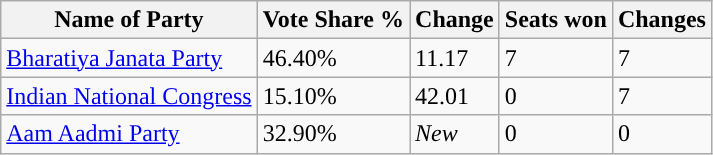<table class="wikitable">
<tr>
<th>Name of Party</th>
<th>Vote Share %</th>
<th>Change</th>
<th>Seats won</th>
<th>Changes</th>
</tr>
<tr>
<td><a href='#'>Bharatiya Janata Party</a></td>
<td>46.40%</td>
<td> 11.17</td>
<td>7</td>
<td> 7</td>
</tr>
<tr>
<td><a href='#'>Indian National Congress</a></td>
<td>15.10%</td>
<td> 42.01</td>
<td>0</td>
<td> 7</td>
</tr>
<tr>
<td><a href='#'>Aam Aadmi Party</a></td>
<td>32.90%</td>
<td><em>New</em></td>
<td>0</td>
<td>0</td>
</tr>
</table>
